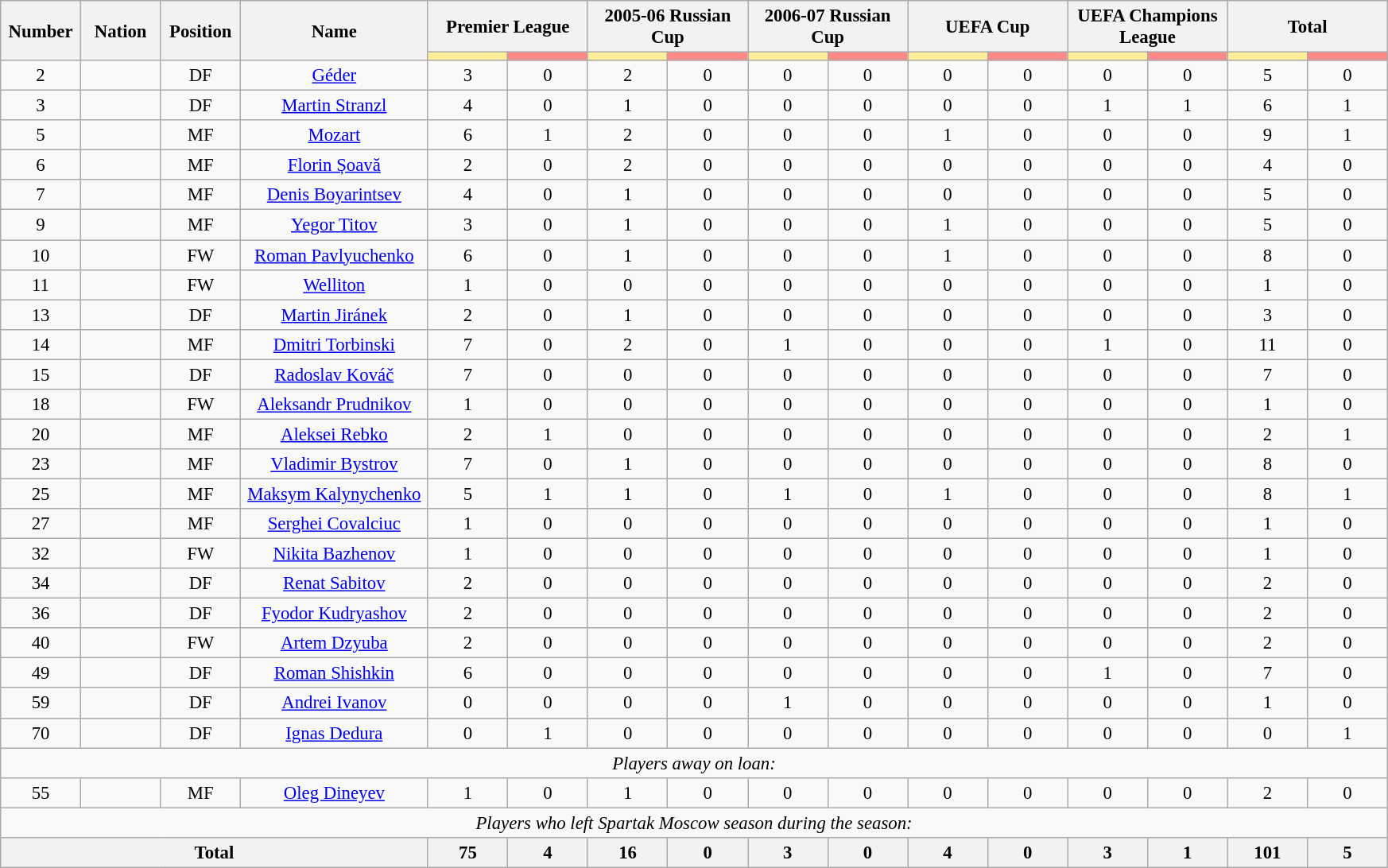<table class="wikitable" style="font-size: 95%; text-align: center;">
<tr>
<th rowspan=2 width=60>Number</th>
<th rowspan=2 width=60>Nation</th>
<th rowspan=2 width=60>Position</th>
<th rowspan=2 width=150>Name</th>
<th colspan=2>Premier League</th>
<th colspan=2>2005-06 Russian Cup</th>
<th colspan=2>2006-07 Russian Cup</th>
<th colspan=2>UEFA Cup</th>
<th colspan=2>UEFA Champions League</th>
<th colspan=2>Total</th>
</tr>
<tr>
<th style="width:60px; background:#fe9;"></th>
<th style="width:60px; background:#ff8888;"></th>
<th style="width:60px; background:#fe9;"></th>
<th style="width:60px; background:#ff8888;"></th>
<th style="width:60px; background:#fe9;"></th>
<th style="width:60px; background:#ff8888;"></th>
<th style="width:60px; background:#fe9;"></th>
<th style="width:60px; background:#ff8888;"></th>
<th style="width:60px; background:#fe9;"></th>
<th style="width:60px; background:#ff8888;"></th>
<th style="width:60px; background:#fe9;"></th>
<th style="width:60px; background:#ff8888;"></th>
</tr>
<tr>
<td>2</td>
<td></td>
<td>DF</td>
<td><a href='#'>Géder</a></td>
<td>3</td>
<td>0</td>
<td>2</td>
<td>0</td>
<td>0</td>
<td>0</td>
<td>0</td>
<td>0</td>
<td>0</td>
<td>0</td>
<td>5</td>
<td>0</td>
</tr>
<tr>
<td>3</td>
<td></td>
<td>DF</td>
<td><a href='#'>Martin Stranzl</a></td>
<td>4</td>
<td>0</td>
<td>1</td>
<td>0</td>
<td>0</td>
<td>0</td>
<td>0</td>
<td>0</td>
<td>1</td>
<td>1</td>
<td>6</td>
<td>1</td>
</tr>
<tr>
<td>5</td>
<td></td>
<td>MF</td>
<td><a href='#'>Mozart</a></td>
<td>6</td>
<td>1</td>
<td>2</td>
<td>0</td>
<td>0</td>
<td>0</td>
<td>1</td>
<td>0</td>
<td>0</td>
<td>0</td>
<td>9</td>
<td>1</td>
</tr>
<tr>
<td>6</td>
<td></td>
<td>MF</td>
<td><a href='#'>Florin Șoavă</a></td>
<td>2</td>
<td>0</td>
<td>2</td>
<td>0</td>
<td>0</td>
<td>0</td>
<td>0</td>
<td>0</td>
<td>0</td>
<td>0</td>
<td>4</td>
<td>0</td>
</tr>
<tr>
<td>7</td>
<td></td>
<td>MF</td>
<td><a href='#'>Denis Boyarintsev</a></td>
<td>4</td>
<td>0</td>
<td>1</td>
<td>0</td>
<td>0</td>
<td>0</td>
<td>0</td>
<td>0</td>
<td>0</td>
<td>0</td>
<td>5</td>
<td>0</td>
</tr>
<tr>
<td>9</td>
<td></td>
<td>MF</td>
<td><a href='#'>Yegor Titov</a></td>
<td>3</td>
<td>0</td>
<td>1</td>
<td>0</td>
<td>0</td>
<td>0</td>
<td>1</td>
<td>0</td>
<td>0</td>
<td>0</td>
<td>5</td>
<td>0</td>
</tr>
<tr>
<td>10</td>
<td></td>
<td>FW</td>
<td><a href='#'>Roman Pavlyuchenko</a></td>
<td>6</td>
<td>0</td>
<td>1</td>
<td>0</td>
<td>0</td>
<td>0</td>
<td>1</td>
<td>0</td>
<td>0</td>
<td>0</td>
<td>8</td>
<td>0</td>
</tr>
<tr>
<td>11</td>
<td></td>
<td>FW</td>
<td><a href='#'>Welliton</a></td>
<td>1</td>
<td>0</td>
<td>0</td>
<td>0</td>
<td>0</td>
<td>0</td>
<td>0</td>
<td>0</td>
<td>0</td>
<td>0</td>
<td>1</td>
<td>0</td>
</tr>
<tr>
<td>13</td>
<td></td>
<td>DF</td>
<td><a href='#'>Martin Jiránek</a></td>
<td>2</td>
<td>0</td>
<td>1</td>
<td>0</td>
<td>0</td>
<td>0</td>
<td>0</td>
<td>0</td>
<td>0</td>
<td>0</td>
<td>3</td>
<td>0</td>
</tr>
<tr>
<td>14</td>
<td></td>
<td>MF</td>
<td><a href='#'>Dmitri Torbinski</a></td>
<td>7</td>
<td>0</td>
<td>2</td>
<td>0</td>
<td>1</td>
<td>0</td>
<td>0</td>
<td>0</td>
<td>1</td>
<td>0</td>
<td>11</td>
<td>0</td>
</tr>
<tr>
<td>15</td>
<td></td>
<td>DF</td>
<td><a href='#'>Radoslav Kováč</a></td>
<td>7</td>
<td>0</td>
<td>0</td>
<td>0</td>
<td>0</td>
<td>0</td>
<td>0</td>
<td>0</td>
<td>0</td>
<td>0</td>
<td>7</td>
<td>0</td>
</tr>
<tr>
<td>18</td>
<td></td>
<td>FW</td>
<td><a href='#'>Aleksandr Prudnikov</a></td>
<td>1</td>
<td>0</td>
<td>0</td>
<td>0</td>
<td>0</td>
<td>0</td>
<td>0</td>
<td>0</td>
<td>0</td>
<td>0</td>
<td>1</td>
<td>0</td>
</tr>
<tr>
<td>20</td>
<td></td>
<td>MF</td>
<td><a href='#'>Aleksei Rebko</a></td>
<td>2</td>
<td>1</td>
<td>0</td>
<td>0</td>
<td>0</td>
<td>0</td>
<td>0</td>
<td>0</td>
<td>0</td>
<td>0</td>
<td>2</td>
<td>1</td>
</tr>
<tr>
<td>23</td>
<td></td>
<td>MF</td>
<td><a href='#'>Vladimir Bystrov</a></td>
<td>7</td>
<td>0</td>
<td>1</td>
<td>0</td>
<td>0</td>
<td>0</td>
<td>0</td>
<td>0</td>
<td>0</td>
<td>0</td>
<td>8</td>
<td>0</td>
</tr>
<tr>
<td>25</td>
<td></td>
<td>MF</td>
<td><a href='#'>Maksym Kalynychenko</a></td>
<td>5</td>
<td>1</td>
<td>1</td>
<td>0</td>
<td>1</td>
<td>0</td>
<td>1</td>
<td>0</td>
<td>0</td>
<td>0</td>
<td>8</td>
<td>1</td>
</tr>
<tr>
<td>27</td>
<td></td>
<td>MF</td>
<td><a href='#'>Serghei Covalciuc</a></td>
<td>1</td>
<td>0</td>
<td>0</td>
<td>0</td>
<td>0</td>
<td>0</td>
<td>0</td>
<td>0</td>
<td>0</td>
<td>0</td>
<td>1</td>
<td>0</td>
</tr>
<tr>
<td>32</td>
<td></td>
<td>FW</td>
<td><a href='#'>Nikita Bazhenov</a></td>
<td>1</td>
<td>0</td>
<td>0</td>
<td>0</td>
<td>0</td>
<td>0</td>
<td>0</td>
<td>0</td>
<td>0</td>
<td>0</td>
<td>1</td>
<td>0</td>
</tr>
<tr>
<td>34</td>
<td></td>
<td>DF</td>
<td><a href='#'>Renat Sabitov</a></td>
<td>2</td>
<td>0</td>
<td>0</td>
<td>0</td>
<td>0</td>
<td>0</td>
<td>0</td>
<td>0</td>
<td>0</td>
<td>0</td>
<td>2</td>
<td>0</td>
</tr>
<tr>
<td>36</td>
<td></td>
<td>DF</td>
<td><a href='#'>Fyodor Kudryashov</a></td>
<td>2</td>
<td>0</td>
<td>0</td>
<td>0</td>
<td>0</td>
<td>0</td>
<td>0</td>
<td>0</td>
<td>0</td>
<td>0</td>
<td>2</td>
<td>0</td>
</tr>
<tr>
<td>40</td>
<td></td>
<td>FW</td>
<td><a href='#'>Artem Dzyuba</a></td>
<td>2</td>
<td>0</td>
<td>0</td>
<td>0</td>
<td>0</td>
<td>0</td>
<td>0</td>
<td>0</td>
<td>0</td>
<td>0</td>
<td>2</td>
<td>0</td>
</tr>
<tr>
<td>49</td>
<td></td>
<td>DF</td>
<td><a href='#'>Roman Shishkin</a></td>
<td>6</td>
<td>0</td>
<td>0</td>
<td>0</td>
<td>0</td>
<td>0</td>
<td>0</td>
<td>0</td>
<td>1</td>
<td>0</td>
<td>7</td>
<td>0</td>
</tr>
<tr>
<td>59</td>
<td></td>
<td>DF</td>
<td><a href='#'>Andrei Ivanov</a></td>
<td>0</td>
<td>0</td>
<td>0</td>
<td>0</td>
<td>1</td>
<td>0</td>
<td>0</td>
<td>0</td>
<td>0</td>
<td>0</td>
<td>1</td>
<td>0</td>
</tr>
<tr>
<td>70</td>
<td></td>
<td>DF</td>
<td><a href='#'>Ignas Dedura</a></td>
<td>0</td>
<td>1</td>
<td>0</td>
<td>0</td>
<td>0</td>
<td>0</td>
<td>0</td>
<td>0</td>
<td>0</td>
<td>0</td>
<td>0</td>
<td>1</td>
</tr>
<tr>
<td colspan="16"><em>Players away on loan:</em></td>
</tr>
<tr>
<td>55</td>
<td></td>
<td>MF</td>
<td><a href='#'>Oleg Dineyev</a></td>
<td>1</td>
<td>0</td>
<td>1</td>
<td>0</td>
<td>0</td>
<td>0</td>
<td>0</td>
<td>0</td>
<td>0</td>
<td>0</td>
<td>2</td>
<td>0</td>
</tr>
<tr>
<td colspan="16"><em>Players who left Spartak Moscow season during the season:</em></td>
</tr>
<tr>
<th colspan=4>Total</th>
<th>75</th>
<th>4</th>
<th>16</th>
<th>0</th>
<th>3</th>
<th>0</th>
<th>4</th>
<th>0</th>
<th>3</th>
<th>1</th>
<th>101</th>
<th>5</th>
</tr>
</table>
